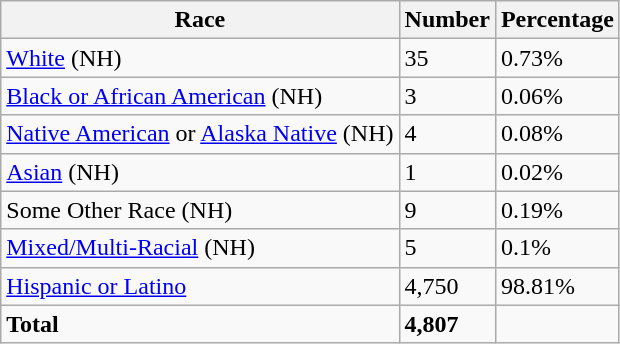<table class="wikitable">
<tr>
<th>Race</th>
<th>Number</th>
<th>Percentage</th>
</tr>
<tr>
<td><a href='#'>White</a> (NH)</td>
<td>35</td>
<td>0.73%</td>
</tr>
<tr>
<td><a href='#'>Black or African American</a> (NH)</td>
<td>3</td>
<td>0.06%</td>
</tr>
<tr>
<td><a href='#'>Native American</a> or <a href='#'>Alaska Native</a> (NH)</td>
<td>4</td>
<td>0.08%</td>
</tr>
<tr>
<td><a href='#'>Asian</a> (NH)</td>
<td>1</td>
<td>0.02%</td>
</tr>
<tr>
<td>Some Other Race (NH)</td>
<td>9</td>
<td>0.19%</td>
</tr>
<tr>
<td><a href='#'>Mixed/Multi-Racial</a> (NH)</td>
<td>5</td>
<td>0.1%</td>
</tr>
<tr>
<td><a href='#'>Hispanic or Latino</a></td>
<td>4,750</td>
<td>98.81%</td>
</tr>
<tr>
<td><strong>Total</strong></td>
<td><strong>4,807</strong></td>
<td></td>
</tr>
</table>
